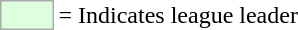<table>
<tr>
<td style="background:#DDFFDD; border:1px solid #aaa; width:2em;"></td>
<td>= Indicates league leader</td>
</tr>
</table>
